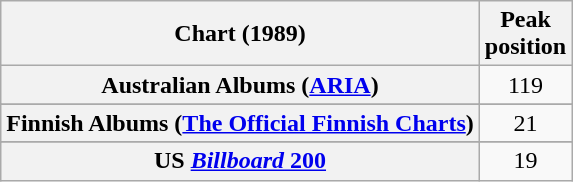<table class="wikitable sortable plainrowheaders" style="text-align:center">
<tr>
<th scope="col">Chart (1989)</th>
<th scope="col">Peak<br>position</th>
</tr>
<tr>
<th scope="row">Australian Albums (<a href='#'>ARIA</a>)</th>
<td align="center">119</td>
</tr>
<tr>
</tr>
<tr>
</tr>
<tr>
<th scope="row">Finnish Albums (<a href='#'>The Official Finnish Charts</a>)</th>
<td align="center">21</td>
</tr>
<tr>
</tr>
<tr>
</tr>
<tr>
</tr>
<tr>
</tr>
<tr>
</tr>
<tr>
<th scope="row">US <a href='#'><em>Billboard</em> 200</a></th>
<td>19</td>
</tr>
</table>
